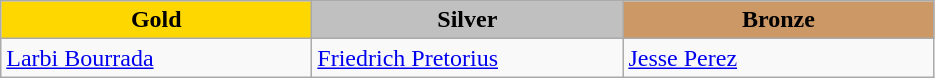<table class="wikitable" style="text-align:left">
<tr align="center">
<td width=200 bgcolor=gold><strong>Gold</strong></td>
<td width=200 bgcolor=silver><strong>Silver</strong></td>
<td width=200 bgcolor=CC9966><strong>Bronze</strong></td>
</tr>
<tr>
<td><a href='#'>Larbi Bourrada</a><br><em></em></td>
<td><a href='#'>Friedrich Pretorius</a><br><em></em></td>
<td><a href='#'>Jesse Perez</a><br><em></em></td>
</tr>
</table>
